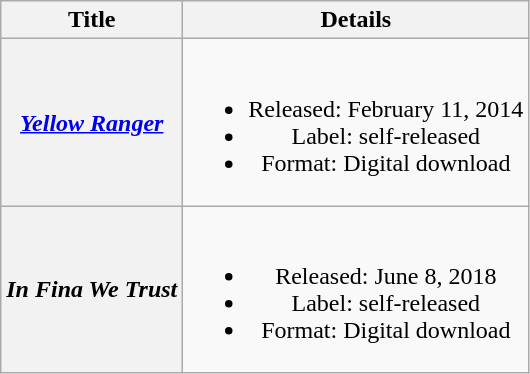<table class="wikitable plainrowheaders" style="text-align:center">
<tr>
<th scope="col">Title</th>
<th scope="col">Details</th>
</tr>
<tr>
<th scope="row"><em><a href='#'>Yellow Ranger</a></em></th>
<td><br><ul><li>Released: February 11, 2014</li><li>Label: self-released</li><li>Format: Digital download</li></ul></td>
</tr>
<tr>
<th scope="row"><em>In Fina We Trust</em></th>
<td><br><ul><li>Released: June 8, 2018</li><li>Label: self-released</li><li>Format: Digital download</li></ul></td>
</tr>
</table>
